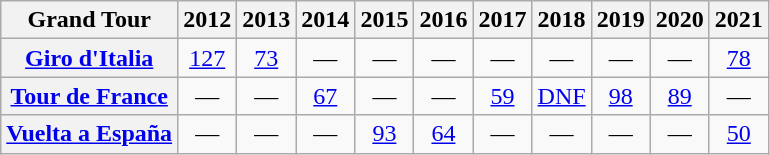<table class="wikitable plainrowheaders">
<tr>
<th scope="col">Grand Tour</th>
<th scope="col">2012</th>
<th scope="col">2013</th>
<th scope="col">2014</th>
<th scope="col">2015</th>
<th scope="col">2016</th>
<th scope="col">2017</th>
<th scope="col">2018</th>
<th scope="col">2019</th>
<th scope="col">2020</th>
<th scope="col">2021</th>
</tr>
<tr style="text-align:center;">
<th scope="row"> <a href='#'>Giro d'Italia</a></th>
<td><a href='#'>127</a></td>
<td><a href='#'>73</a></td>
<td>—</td>
<td>—</td>
<td>—</td>
<td>—</td>
<td>—</td>
<td>—</td>
<td>—</td>
<td><a href='#'>78</a></td>
</tr>
<tr style="text-align:center;">
<th scope="row"> <a href='#'>Tour de France</a></th>
<td>—</td>
<td>—</td>
<td><a href='#'>67</a></td>
<td>—</td>
<td>—</td>
<td><a href='#'>59</a></td>
<td><a href='#'>DNF</a></td>
<td><a href='#'>98</a></td>
<td><a href='#'>89</a></td>
<td>—</td>
</tr>
<tr style="text-align:center;">
<th scope="row"> <a href='#'>Vuelta a España</a></th>
<td>—</td>
<td>—</td>
<td>—</td>
<td><a href='#'>93</a></td>
<td><a href='#'>64</a></td>
<td>—</td>
<td>—</td>
<td>—</td>
<td>—</td>
<td><a href='#'>50</a></td>
</tr>
</table>
